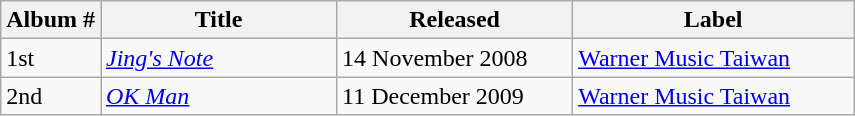<table class="wikitable">
<tr>
<th>Album #</th>
<th width="150px">Title</th>
<th width="150px">Released</th>
<th width="180px">Label</th>
</tr>
<tr>
<td>1st</td>
<td><em><a href='#'>Jing's Note</a></em></td>
<td>14 November 2008</td>
<td><a href='#'>Warner Music Taiwan</a></td>
</tr>
<tr>
<td>2nd</td>
<td><em><a href='#'>OK Man</a></em></td>
<td>11 December 2009</td>
<td><a href='#'>Warner Music Taiwan</a></td>
</tr>
</table>
